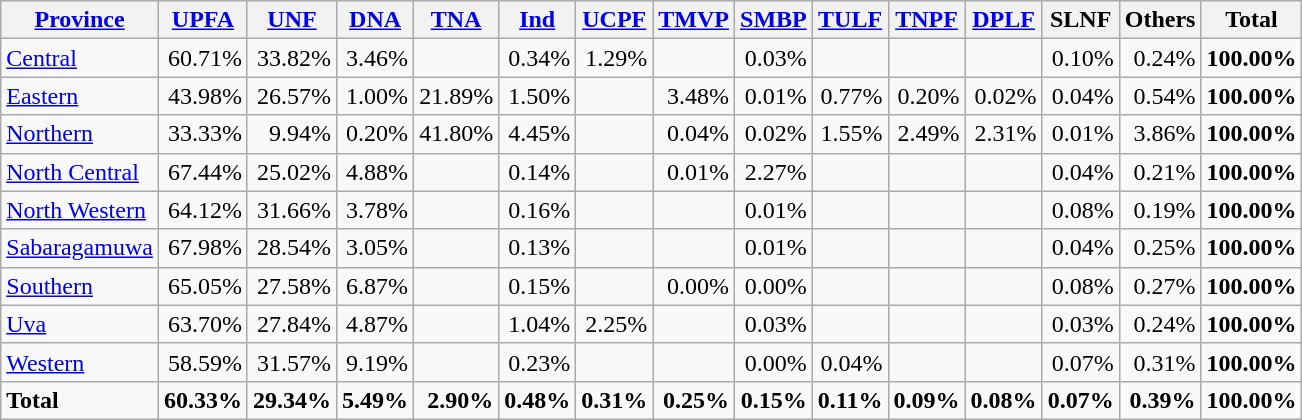<table class="wikitable sortable" border="1" style="text-align:right;">
<tr>
<th><a href='#'>Province</a><br></th>
<th><a href='#'>UPFA</a><br></th>
<th><a href='#'>UNF</a><br></th>
<th><a href='#'>DNA</a><br></th>
<th><a href='#'>TNA</a><br></th>
<th><a href='#'>Ind</a><br></th>
<th><a href='#'>UCPF</a><br></th>
<th><a href='#'>TMVP</a><br></th>
<th><a href='#'>SMBP</a><br></th>
<th><a href='#'>TULF</a><br></th>
<th><a href='#'>TNPF</a><br></th>
<th><a href='#'>DPLF</a><br></th>
<th>SLNF<br></th>
<th>Others<br></th>
<th>Total<br></th>
</tr>
<tr>
<td align=left><a href='#'>Central</a></td>
<td>60.71%</td>
<td>33.82%</td>
<td>3.46%</td>
<td></td>
<td>0.34%</td>
<td>1.29%</td>
<td></td>
<td>0.03%</td>
<td></td>
<td></td>
<td></td>
<td>0.10%</td>
<td>0.24%</td>
<td><strong>100.00%</strong></td>
</tr>
<tr>
<td align=left><a href='#'>Eastern</a></td>
<td>43.98%</td>
<td>26.57%</td>
<td>1.00%</td>
<td>21.89%</td>
<td>1.50%</td>
<td></td>
<td>3.48%</td>
<td>0.01%</td>
<td>0.77%</td>
<td>0.20%</td>
<td>0.02%</td>
<td>0.04%</td>
<td>0.54%</td>
<td><strong>100.00%</strong></td>
</tr>
<tr>
<td align=left><a href='#'>Northern</a></td>
<td>33.33%</td>
<td>9.94%</td>
<td>0.20%</td>
<td>41.80%</td>
<td>4.45%</td>
<td></td>
<td>0.04%</td>
<td>0.02%</td>
<td>1.55%</td>
<td>2.49%</td>
<td>2.31%</td>
<td>0.01%</td>
<td>3.86%</td>
<td><strong>100.00%</strong></td>
</tr>
<tr>
<td align=left><a href='#'>North Central</a></td>
<td>67.44%</td>
<td>25.02%</td>
<td>4.88%</td>
<td></td>
<td>0.14%</td>
<td></td>
<td>0.01%</td>
<td>2.27%</td>
<td></td>
<td></td>
<td></td>
<td>0.04%</td>
<td>0.21%</td>
<td><strong>100.00%</strong></td>
</tr>
<tr>
<td align=left><a href='#'>North Western</a></td>
<td>64.12%</td>
<td>31.66%</td>
<td>3.78%</td>
<td></td>
<td>0.16%</td>
<td></td>
<td></td>
<td>0.01%</td>
<td></td>
<td></td>
<td></td>
<td>0.08%</td>
<td>0.19%</td>
<td><strong>100.00%</strong></td>
</tr>
<tr>
<td align=left><a href='#'>Sabaragamuwa</a></td>
<td>67.98%</td>
<td>28.54%</td>
<td>3.05%</td>
<td></td>
<td>0.13%</td>
<td></td>
<td></td>
<td>0.01%</td>
<td></td>
<td></td>
<td></td>
<td>0.04%</td>
<td>0.25%</td>
<td><strong>100.00%</strong></td>
</tr>
<tr>
<td align=left><a href='#'>Southern</a></td>
<td>65.05%</td>
<td>27.58%</td>
<td>6.87%</td>
<td></td>
<td>0.15%</td>
<td></td>
<td>0.00%</td>
<td>0.00%</td>
<td></td>
<td></td>
<td></td>
<td>0.08%</td>
<td>0.27%</td>
<td><strong>100.00%</strong></td>
</tr>
<tr>
<td align=left><a href='#'>Uva</a></td>
<td>63.70%</td>
<td>27.84%</td>
<td>4.87%</td>
<td></td>
<td>1.04%</td>
<td>2.25%</td>
<td></td>
<td>0.03%</td>
<td></td>
<td></td>
<td></td>
<td>0.03%</td>
<td>0.24%</td>
<td><strong>100.00%</strong></td>
</tr>
<tr>
<td align=left><a href='#'>Western</a></td>
<td>58.59%</td>
<td>31.57%</td>
<td>9.19%</td>
<td></td>
<td>0.23%</td>
<td></td>
<td></td>
<td>0.00%</td>
<td>0.04%</td>
<td></td>
<td></td>
<td>0.07%</td>
<td>0.31%</td>
<td><strong>100.00%</strong></td>
</tr>
<tr class="sortbottom">
<td align=left><strong>Total</strong></td>
<td><strong>60.33%</strong></td>
<td><strong>29.34%</strong></td>
<td><strong>5.49%</strong></td>
<td><strong>2.90%</strong></td>
<td><strong>0.48%</strong></td>
<td><strong>0.31%</strong></td>
<td><strong>0.25%</strong></td>
<td><strong>0.15%</strong></td>
<td><strong>0.11%</strong></td>
<td><strong>0.09%</strong></td>
<td><strong>0.08%</strong></td>
<td><strong>0.07%</strong></td>
<td><strong>0.39%</strong></td>
<td><strong>100.00%</strong></td>
</tr>
</table>
